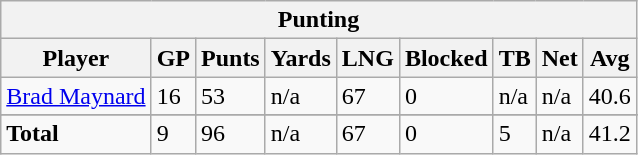<table class="wikitable">
<tr>
<th colspan="9">Punting</th>
</tr>
<tr>
<th>Player</th>
<th>GP</th>
<th>Punts</th>
<th>Yards</th>
<th>LNG</th>
<th>Blocked</th>
<th>TB</th>
<th>Net</th>
<th>Avg</th>
</tr>
<tr>
<td><a href='#'>Brad Maynard</a></td>
<td>16</td>
<td>53</td>
<td>n/a</td>
<td>67</td>
<td>0</td>
<td>n/a</td>
<td>n/a</td>
<td>40.6</td>
</tr>
<tr>
</tr>
<tr class="sortbottom">
<td><strong>Total</strong></td>
<td>9</td>
<td>96</td>
<td>n/a</td>
<td>67</td>
<td>0</td>
<td>5</td>
<td>n/a</td>
<td>41.2</td>
</tr>
</table>
